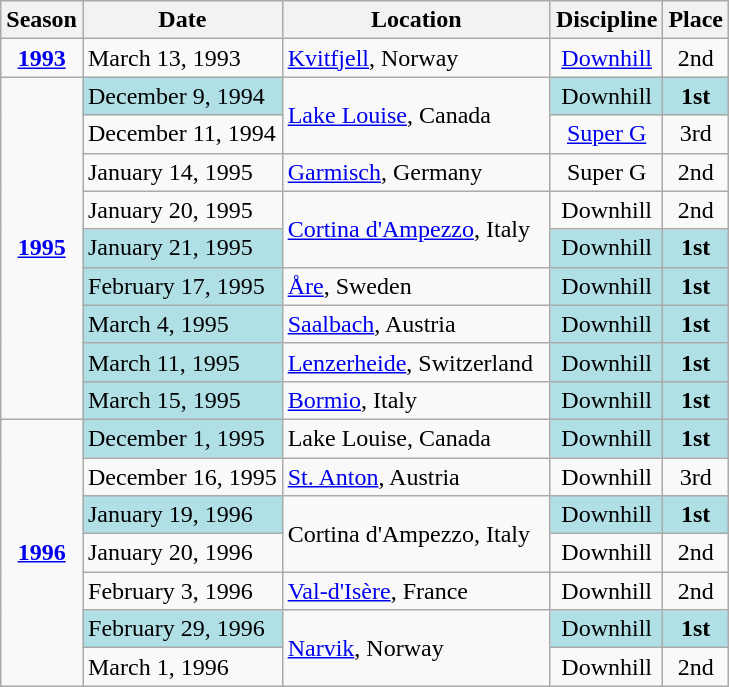<table class="wikitable">
<tr>
<th>Season</th>
<th>Date</th>
<th>Location</th>
<th>Discipline</th>
<th>Place</th>
</tr>
<tr>
<td rowspan=1 align=center><strong><a href='#'>1993</a></strong></td>
<td>March 13, 1993</td>
<td><a href='#'>Kvitfjell</a>, Norway</td>
<td align=center><a href='#'>Downhill</a></td>
<td align=center>2nd</td>
</tr>
<tr>
<td rowspan=9 align=center><strong><a href='#'>1995</a></strong></td>
<td bgcolor="#BOEOE6">December 9, 1994</td>
<td rowspan=2><a href='#'>Lake Louise</a>, Canada</td>
<td bgcolor="#BOEOE6" align=center>Downhill</td>
<td bgcolor="#BOEOE6" align=center><strong>1st</strong></td>
</tr>
<tr>
<td>December 11, 1994</td>
<td align=center><a href='#'>Super G</a></td>
<td align=center>3rd</td>
</tr>
<tr>
<td>January 14, 1995</td>
<td><a href='#'>Garmisch</a>, Germany</td>
<td align=center>Super G</td>
<td align=center>2nd</td>
</tr>
<tr>
<td>January 20, 1995</td>
<td rowspan=2><a href='#'>Cortina d'Ampezzo</a>, Italy</td>
<td align=center>Downhill</td>
<td align=center>2nd</td>
</tr>
<tr>
<td bgcolor="#BOEOE6">January 21, 1995</td>
<td bgcolor="#BOEOE6" align=center>Downhill</td>
<td bgcolor="#BOEOE6" align=center><strong>1st</strong></td>
</tr>
<tr>
<td bgcolor="#BOEOE6">February 17, 1995</td>
<td><a href='#'>Åre</a>, Sweden</td>
<td bgcolor="#BOEOE6" align=center>Downhill</td>
<td bgcolor="#BOEOE6" align=center><strong>1st</strong></td>
</tr>
<tr>
<td bgcolor="#BOEOE6">March 4, 1995</td>
<td><a href='#'>Saalbach</a>, Austria</td>
<td bgcolor="#BOEOE6" align=center>Downhill</td>
<td bgcolor="#BOEOE6" align=center><strong>1st</strong></td>
</tr>
<tr>
<td bgcolor="#BOEOE6">March 11, 1995</td>
<td><a href='#'>Lenzerheide</a>, Switzerland  </td>
<td bgcolor="#BOEOE6" align=center>Downhill</td>
<td bgcolor="#BOEOE6" align=center><strong>1st</strong></td>
</tr>
<tr>
<td bgcolor="#BOEOE6">March 15, 1995</td>
<td><a href='#'>Bormio</a>, Italy</td>
<td bgcolor="#BOEOE6" align=center>Downhill</td>
<td bgcolor="#BOEOE6" align=center><strong>1st</strong></td>
</tr>
<tr>
<td rowspan=7 align=center><strong><a href='#'>1996</a></strong></td>
<td bgcolor="#BOEOE6">December 1, 1995</td>
<td>Lake Louise, Canada</td>
<td bgcolor="#BOEOE6" align=center>Downhill</td>
<td bgcolor="#BOEOE6" align=center><strong>1st</strong></td>
</tr>
<tr>
<td>December 16, 1995</td>
<td><a href='#'>St. Anton</a>, Austria</td>
<td align=center>Downhill</td>
<td align=center>3rd</td>
</tr>
<tr>
<td bgcolor="#BOEOE6">January 19, 1996</td>
<td rowspan=2>Cortina d'Ampezzo, Italy</td>
<td bgcolor="#BOEOE6" align=center>Downhill</td>
<td bgcolor="#BOEOE6" align=center><strong>1st</strong></td>
</tr>
<tr>
<td>January 20, 1996</td>
<td align=center>Downhill</td>
<td align=center>2nd</td>
</tr>
<tr>
<td>February 3, 1996</td>
<td><a href='#'>Val-d'Isère</a>, France</td>
<td align=center>Downhill</td>
<td align=center>2nd</td>
</tr>
<tr>
<td bgcolor="#BOEOE6">February 29, 1996</td>
<td rowspan=2><a href='#'>Narvik</a>, Norway</td>
<td bgcolor="#BOEOE6" align=center>Downhill</td>
<td bgcolor="#BOEOE6" align=center><strong>1st</strong></td>
</tr>
<tr>
<td>March 1, 1996</td>
<td align=center>Downhill</td>
<td align=center>2nd</td>
</tr>
</table>
